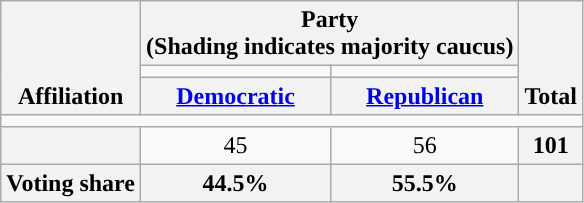<table class=wikitable style="text-align:center">
<tr style="vertical-align:bottom;">
<th rowspan=3>Affiliation</th>
<th colspan=2>Party <div>(Shading indicates majority caucus)</div></th>
<th rowspan=3>Total</th>
</tr>
<tr style="height:5px">
<td style="background-color:"></td>
<td style="background-color:"></td>
</tr>
<tr>
<th><a href='#'>Democratic</a></th>
<th><a href='#'>Republican</a></th>
</tr>
<tr>
<td colspan=5></td>
</tr>
<tr>
<th nowrap style="font-size:80%"></th>
<td>45</td>
<td>56</td>
<th>101</th>
</tr>
<tr>
<th>Voting share</th>
<th>44.5%</th>
<th>55.5%</th>
<th colspan=2></th>
</tr>
</table>
